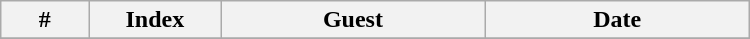<table class="wikitable plainrowheaders" style="width:500px;">
<tr>
<th style="width:10%;">#</th>
<th style="width:15%;">Index</th>
<th style="width:30%;">Guest</th>
<th style="width:30%;">Date</th>
</tr>
<tr>
</tr>
</table>
